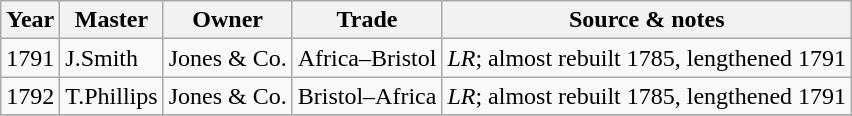<table class=" wikitable">
<tr>
<th>Year</th>
<th>Master</th>
<th>Owner</th>
<th>Trade</th>
<th>Source & notes</th>
</tr>
<tr>
<td>1791</td>
<td>J.Smith</td>
<td>Jones & Co.</td>
<td>Africa–Bristol</td>
<td><em>LR</em>; almost rebuilt 1785, lengthened 1791</td>
</tr>
<tr>
<td>1792</td>
<td>T.Phillips</td>
<td>Jones & Co.</td>
<td>Bristol–Africa</td>
<td><em>LR</em>; almost rebuilt 1785, lengthened 1791</td>
</tr>
<tr>
</tr>
</table>
